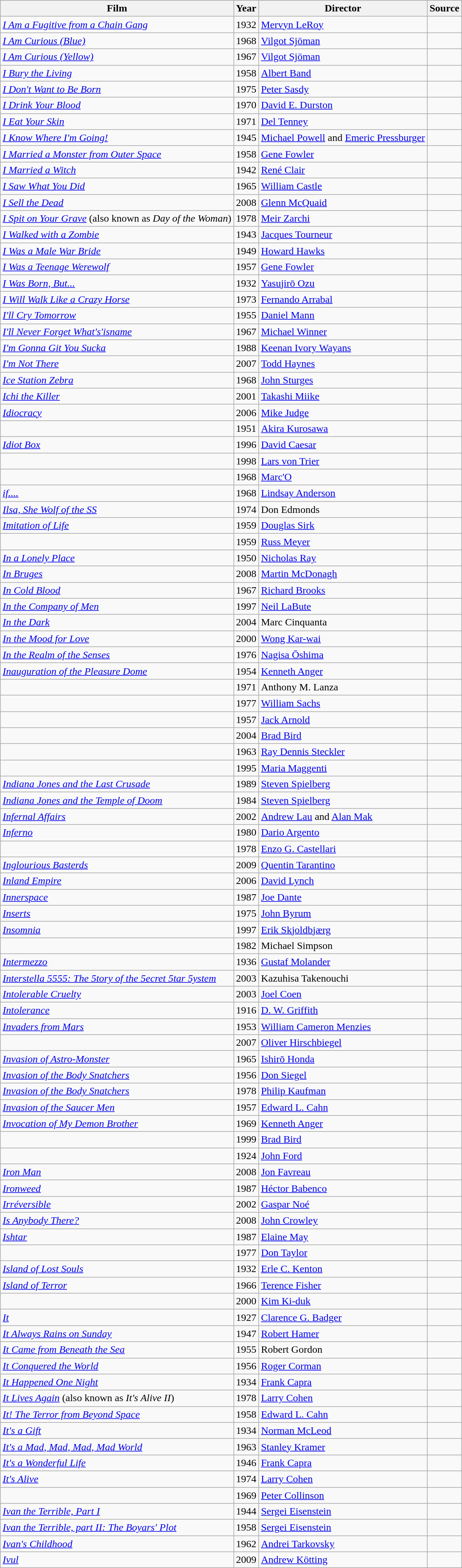<table class="wikitable sortable">
<tr>
<th>Film</th>
<th>Year</th>
<th>Director</th>
<th class="unsortable">Source</th>
</tr>
<tr>
<td><em><a href='#'>I Am a Fugitive from a Chain Gang</a></em></td>
<td>1932</td>
<td><a href='#'>Mervyn LeRoy</a></td>
<td></td>
</tr>
<tr>
<td><em><a href='#'>I Am Curious (Blue)</a></em></td>
<td>1968</td>
<td><a href='#'>Vilgot Sjöman</a></td>
<td></td>
</tr>
<tr>
<td><em><a href='#'>I Am Curious (Yellow)</a></em></td>
<td>1967</td>
<td><a href='#'>Vilgot Sjöman</a></td>
<td></td>
</tr>
<tr>
<td><em><a href='#'>I Bury the Living</a></em></td>
<td>1958</td>
<td><a href='#'>Albert Band</a></td>
<td></td>
</tr>
<tr>
<td><em><a href='#'>I Don't Want to Be Born</a></em></td>
<td>1975</td>
<td><a href='#'>Peter Sasdy</a></td>
<td></td>
</tr>
<tr>
<td><em><a href='#'>I Drink Your Blood</a></em></td>
<td>1970</td>
<td><a href='#'>David E. Durston</a></td>
<td></td>
</tr>
<tr>
<td><em><a href='#'>I Eat Your Skin</a></em></td>
<td>1971</td>
<td><a href='#'>Del Tenney</a></td>
<td></td>
</tr>
<tr>
<td><em><a href='#'>I Know Where I'm Going!</a></em></td>
<td>1945</td>
<td><a href='#'>Michael Powell</a> and <a href='#'>Emeric Pressburger</a></td>
<td></td>
</tr>
<tr>
<td><em><a href='#'>I Married a Monster from Outer Space</a></em></td>
<td>1958</td>
<td><a href='#'>Gene Fowler</a></td>
<td></td>
</tr>
<tr>
<td><em><a href='#'>I Married a Witch</a></em></td>
<td>1942</td>
<td><a href='#'>René Clair</a></td>
<td></td>
</tr>
<tr>
<td><em><a href='#'>I Saw What You Did</a></em></td>
<td>1965</td>
<td><a href='#'>William Castle</a></td>
<td></td>
</tr>
<tr>
<td><em><a href='#'>I Sell the Dead</a></em></td>
<td>2008</td>
<td><a href='#'>Glenn McQuaid</a></td>
<td></td>
</tr>
<tr>
<td><em><a href='#'>I Spit on Your Grave</a></em> (also known as <em>Day of the Woman</em>)</td>
<td>1978</td>
<td><a href='#'>Meir Zarchi</a></td>
<td></td>
</tr>
<tr>
<td><em><a href='#'>I Walked with a Zombie</a></em></td>
<td>1943</td>
<td><a href='#'>Jacques Tourneur</a></td>
<td></td>
</tr>
<tr>
<td><em><a href='#'>I Was a Male War Bride</a></em></td>
<td>1949</td>
<td><a href='#'>Howard Hawks</a></td>
<td></td>
</tr>
<tr>
<td><em><a href='#'>I Was a Teenage Werewolf</a></em></td>
<td>1957</td>
<td><a href='#'>Gene Fowler</a></td>
<td></td>
</tr>
<tr>
<td><em><a href='#'>I Was Born, But...</a></em></td>
<td>1932</td>
<td><a href='#'>Yasujirō Ozu</a></td>
<td></td>
</tr>
<tr>
<td><em><a href='#'>I Will Walk Like a Crazy Horse</a></em></td>
<td>1973</td>
<td><a href='#'>Fernando Arrabal</a></td>
<td></td>
</tr>
<tr>
<td><em><a href='#'>I'll Cry Tomorrow</a></em></td>
<td>1955</td>
<td><a href='#'>Daniel Mann</a></td>
<td></td>
</tr>
<tr>
<td><em><a href='#'>I'll Never Forget What's'isname</a></em></td>
<td>1967</td>
<td><a href='#'>Michael Winner</a></td>
<td></td>
</tr>
<tr>
<td><em><a href='#'>I'm Gonna Git You Sucka</a></em></td>
<td>1988</td>
<td><a href='#'>Keenan Ivory Wayans</a></td>
<td></td>
</tr>
<tr>
<td><em><a href='#'>I'm Not There</a></em></td>
<td>2007</td>
<td><a href='#'>Todd Haynes</a></td>
<td></td>
</tr>
<tr>
<td><em><a href='#'>Ice Station Zebra</a></em></td>
<td>1968</td>
<td><a href='#'>John Sturges</a></td>
<td></td>
</tr>
<tr>
<td><em><a href='#'>Ichi the Killer</a></em></td>
<td>2001</td>
<td><a href='#'>Takashi Miike</a></td>
<td></td>
</tr>
<tr>
<td><em><a href='#'>Idiocracy</a></em></td>
<td>2006</td>
<td><a href='#'>Mike Judge</a></td>
<td></td>
</tr>
<tr>
<td><em></em></td>
<td>1951</td>
<td><a href='#'>Akira Kurosawa</a></td>
<td></td>
</tr>
<tr>
<td><em><a href='#'>Idiot Box</a></em></td>
<td>1996</td>
<td><a href='#'>David Caesar</a></td>
<td></td>
</tr>
<tr>
<td><em></em></td>
<td>1998</td>
<td><a href='#'>Lars von Trier</a></td>
<td></td>
</tr>
<tr>
<td><em></em></td>
<td>1968</td>
<td><a href='#'>Marc'O</a></td>
<td></td>
</tr>
<tr>
<td><em><a href='#'>if....</a></em></td>
<td>1968</td>
<td><a href='#'>Lindsay Anderson</a></td>
<td></td>
</tr>
<tr>
<td><em><a href='#'>Ilsa, She Wolf of the SS</a></em></td>
<td>1974</td>
<td>Don Edmonds</td>
<td></td>
</tr>
<tr>
<td><em><a href='#'>Imitation of Life</a></em></td>
<td>1959</td>
<td><a href='#'>Douglas Sirk</a></td>
<td></td>
</tr>
<tr>
<td><em></em></td>
<td>1959</td>
<td><a href='#'>Russ Meyer</a></td>
<td></td>
</tr>
<tr>
<td><em><a href='#'>In a Lonely Place</a></em></td>
<td>1950</td>
<td><a href='#'>Nicholas Ray</a></td>
<td></td>
</tr>
<tr>
<td><em><a href='#'>In Bruges</a></em></td>
<td>2008</td>
<td><a href='#'>Martin McDonagh</a></td>
<td></td>
</tr>
<tr>
<td><em><a href='#'>In Cold Blood</a></em></td>
<td>1967</td>
<td><a href='#'>Richard Brooks</a></td>
<td></td>
</tr>
<tr>
<td><em><a href='#'>In the Company of Men</a></em></td>
<td>1997</td>
<td><a href='#'>Neil LaBute</a></td>
<td></td>
</tr>
<tr>
<td><em><a href='#'>In the Dark</a></em></td>
<td>2004</td>
<td>Marc Cinquanta</td>
<td></td>
</tr>
<tr>
<td><em><a href='#'>In the Mood for Love</a></em></td>
<td>2000</td>
<td><a href='#'>Wong Kar-wai</a></td>
<td></td>
</tr>
<tr>
<td><em><a href='#'>In the Realm of the Senses</a></em></td>
<td>1976</td>
<td><a href='#'>Nagisa Ōshima</a></td>
<td></td>
</tr>
<tr>
<td><em><a href='#'>Inauguration of the Pleasure Dome</a></em></td>
<td>1954</td>
<td><a href='#'>Kenneth Anger</a></td>
<td></td>
</tr>
<tr>
<td><em></em></td>
<td>1971</td>
<td>Anthony M. Lanza</td>
<td></td>
</tr>
<tr>
<td><em></em></td>
<td>1977</td>
<td><a href='#'>William Sachs</a></td>
<td></td>
</tr>
<tr>
<td><em></em></td>
<td>1957</td>
<td><a href='#'>Jack Arnold</a></td>
<td></td>
</tr>
<tr>
<td><em></em></td>
<td>2004</td>
<td><a href='#'>Brad Bird</a></td>
<td></td>
</tr>
<tr>
<td><em></em></td>
<td>1963</td>
<td><a href='#'>Ray Dennis Steckler</a></td>
<td></td>
</tr>
<tr>
<td><em></em></td>
<td>1995</td>
<td><a href='#'>Maria Maggenti</a></td>
<td></td>
</tr>
<tr>
<td><em><a href='#'>Indiana Jones and the Last Crusade</a></em></td>
<td>1989</td>
<td><a href='#'>Steven Spielberg</a></td>
<td></td>
</tr>
<tr>
<td><em><a href='#'>Indiana Jones and the Temple of Doom</a></em></td>
<td>1984</td>
<td><a href='#'>Steven Spielberg</a></td>
<td></td>
</tr>
<tr>
<td><em><a href='#'>Infernal Affairs</a></em></td>
<td>2002</td>
<td><a href='#'>Andrew Lau</a> and <a href='#'>Alan Mak</a></td>
<td></td>
</tr>
<tr>
<td><em><a href='#'>Inferno</a></em></td>
<td>1980</td>
<td><a href='#'>Dario Argento</a></td>
<td></td>
</tr>
<tr>
<td><em></em></td>
<td>1978</td>
<td><a href='#'>Enzo G. Castellari</a></td>
<td></td>
</tr>
<tr>
<td><em><a href='#'>Inglourious Basterds</a></em></td>
<td>2009</td>
<td><a href='#'>Quentin Tarantino</a></td>
<td></td>
</tr>
<tr>
<td><em><a href='#'>Inland Empire</a></em></td>
<td>2006</td>
<td><a href='#'>David Lynch</a></td>
<td></td>
</tr>
<tr>
<td><em><a href='#'>Innerspace</a></em></td>
<td>1987</td>
<td><a href='#'>Joe Dante</a></td>
<td></td>
</tr>
<tr>
<td><em><a href='#'>Inserts</a></em></td>
<td>1975</td>
<td><a href='#'>John Byrum</a></td>
<td></td>
</tr>
<tr>
<td><em><a href='#'>Insomnia</a></em></td>
<td>1997</td>
<td><a href='#'>Erik Skjoldbjærg</a></td>
<td></td>
</tr>
<tr>
<td><em></em></td>
<td>1982</td>
<td>Michael Simpson</td>
<td></td>
</tr>
<tr>
<td><em><a href='#'>Intermezzo</a></em></td>
<td>1936</td>
<td><a href='#'>Gustaf Molander</a></td>
<td></td>
</tr>
<tr>
<td><em><a href='#'>Interstella 5555: The 5tory of the 5ecret 5tar 5ystem</a></em></td>
<td>2003</td>
<td>Kazuhisa Takenouchi</td>
<td></td>
</tr>
<tr>
<td><em><a href='#'>Intolerable Cruelty</a></em></td>
<td>2003</td>
<td><a href='#'>Joel Coen</a></td>
<td></td>
</tr>
<tr>
<td><em><a href='#'>Intolerance</a></em></td>
<td>1916</td>
<td><a href='#'>D. W. Griffith</a></td>
<td></td>
</tr>
<tr>
<td><em><a href='#'>Invaders from Mars</a></em></td>
<td>1953</td>
<td><a href='#'>William Cameron Menzies</a></td>
<td></td>
</tr>
<tr>
<td><em></em></td>
<td>2007</td>
<td><a href='#'>Oliver Hirschbiegel</a></td>
<td></td>
</tr>
<tr>
<td><em><a href='#'>Invasion of Astro-Monster</a></em></td>
<td>1965</td>
<td><a href='#'>Ishirō Honda</a></td>
<td></td>
</tr>
<tr>
<td><em><a href='#'>Invasion of the Body Snatchers</a></em></td>
<td>1956</td>
<td><a href='#'>Don Siegel</a></td>
<td></td>
</tr>
<tr>
<td><em><a href='#'>Invasion of the Body Snatchers</a></em></td>
<td>1978</td>
<td><a href='#'>Philip Kaufman</a></td>
<td></td>
</tr>
<tr>
<td><em><a href='#'>Invasion of the Saucer Men</a></em></td>
<td>1957</td>
<td><a href='#'>Edward L. Cahn</a></td>
<td></td>
</tr>
<tr>
<td><em><a href='#'>Invocation of My Demon Brother</a></em></td>
<td>1969</td>
<td><a href='#'>Kenneth Anger</a></td>
<td></td>
</tr>
<tr>
<td><em></em></td>
<td>1999</td>
<td><a href='#'>Brad Bird</a></td>
<td></td>
</tr>
<tr>
<td><em></em></td>
<td>1924</td>
<td><a href='#'>John Ford</a></td>
<td></td>
</tr>
<tr>
<td><em><a href='#'>Iron Man</a></em></td>
<td>2008</td>
<td><a href='#'>Jon Favreau</a></td>
<td></td>
</tr>
<tr>
<td><em><a href='#'>Ironweed</a></em></td>
<td>1987</td>
<td><a href='#'>Héctor Babenco</a></td>
<td></td>
</tr>
<tr>
<td><em><a href='#'>Irréversible</a></em></td>
<td>2002</td>
<td><a href='#'>Gaspar Noé</a></td>
<td></td>
</tr>
<tr>
<td><em><a href='#'>Is Anybody There?</a></em></td>
<td>2008</td>
<td><a href='#'>John Crowley</a></td>
<td></td>
</tr>
<tr>
<td><em><a href='#'>Ishtar</a></em></td>
<td>1987</td>
<td><a href='#'>Elaine May</a></td>
<td></td>
</tr>
<tr>
<td><em></em></td>
<td>1977</td>
<td><a href='#'>Don Taylor</a></td>
<td></td>
</tr>
<tr>
<td><em><a href='#'>Island of Lost Souls</a></em></td>
<td>1932</td>
<td><a href='#'>Erle C. Kenton</a></td>
<td></td>
</tr>
<tr>
<td><em><a href='#'>Island of Terror</a></em></td>
<td>1966</td>
<td><a href='#'>Terence Fisher</a></td>
<td></td>
</tr>
<tr>
<td><em></em></td>
<td>2000</td>
<td><a href='#'>Kim Ki-duk</a></td>
<td></td>
</tr>
<tr>
<td><em><a href='#'>It</a></em></td>
<td>1927</td>
<td><a href='#'>Clarence G. Badger</a></td>
<td></td>
</tr>
<tr>
<td><em><a href='#'>It Always Rains on Sunday</a></em></td>
<td>1947</td>
<td><a href='#'>Robert Hamer</a></td>
<td></td>
</tr>
<tr>
<td><em><a href='#'>It Came from Beneath the Sea</a></em></td>
<td>1955</td>
<td>Robert Gordon</td>
<td></td>
</tr>
<tr>
<td><em><a href='#'>It Conquered the World</a></em></td>
<td>1956</td>
<td><a href='#'>Roger Corman</a></td>
<td></td>
</tr>
<tr>
<td><em><a href='#'>It Happened One Night</a></em></td>
<td>1934</td>
<td><a href='#'>Frank Capra</a></td>
<td></td>
</tr>
<tr>
<td><em><a href='#'>It Lives Again</a></em> (also known as <em>It's Alive II</em>)</td>
<td>1978</td>
<td><a href='#'>Larry Cohen</a></td>
<td></td>
</tr>
<tr>
<td><em><a href='#'>It! The Terror from Beyond Space</a></em></td>
<td>1958</td>
<td><a href='#'>Edward L. Cahn</a></td>
<td></td>
</tr>
<tr>
<td><em><a href='#'>It's a Gift</a></em></td>
<td>1934</td>
<td><a href='#'>Norman McLeod</a></td>
<td></td>
</tr>
<tr>
<td><em><a href='#'>It's a Mad, Mad, Mad, Mad World</a></em></td>
<td>1963</td>
<td><a href='#'>Stanley Kramer</a></td>
<td></td>
</tr>
<tr>
<td><em><a href='#'>It's a Wonderful Life</a></em></td>
<td>1946</td>
<td><a href='#'>Frank Capra</a></td>
<td></td>
</tr>
<tr>
<td><em><a href='#'>It's Alive</a></em></td>
<td>1974</td>
<td><a href='#'>Larry Cohen</a></td>
<td></td>
</tr>
<tr>
<td><em></em></td>
<td>1969</td>
<td><a href='#'>Peter Collinson</a></td>
<td></td>
</tr>
<tr>
<td><em><a href='#'>Ivan the Terrible, Part I</a></em></td>
<td>1944</td>
<td><a href='#'>Sergei Eisenstein</a></td>
<td></td>
</tr>
<tr>
<td><em><a href='#'>Ivan the Terrible, part II: The Boyars' Plot</a></em></td>
<td>1958</td>
<td><a href='#'>Sergei Eisenstein</a></td>
<td></td>
</tr>
<tr>
<td><em><a href='#'>Ivan's Childhood</a></em></td>
<td>1962</td>
<td><a href='#'>Andrei Tarkovsky</a></td>
<td></td>
</tr>
<tr>
<td><em><a href='#'>Ivul</a></em></td>
<td>2009</td>
<td><a href='#'>Andrew Kötting</a></td>
<td></td>
</tr>
</table>
